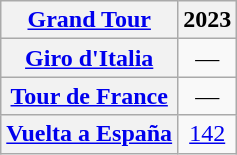<table class="wikitable plainrowheaders">
<tr>
<th scope="col"><a href='#'>Grand Tour</a></th>
<th scope="col">2023</th>
</tr>
<tr style="text-align:center;">
<th scope="row"> <a href='#'>Giro d'Italia</a></th>
<td>—</td>
</tr>
<tr style="text-align:center;">
<th scope="row"> <a href='#'>Tour de France</a></th>
<td>—</td>
</tr>
<tr style="text-align:center;">
<th scope="row"> <a href='#'>Vuelta a España</a></th>
<td><a href='#'>142</a></td>
</tr>
</table>
